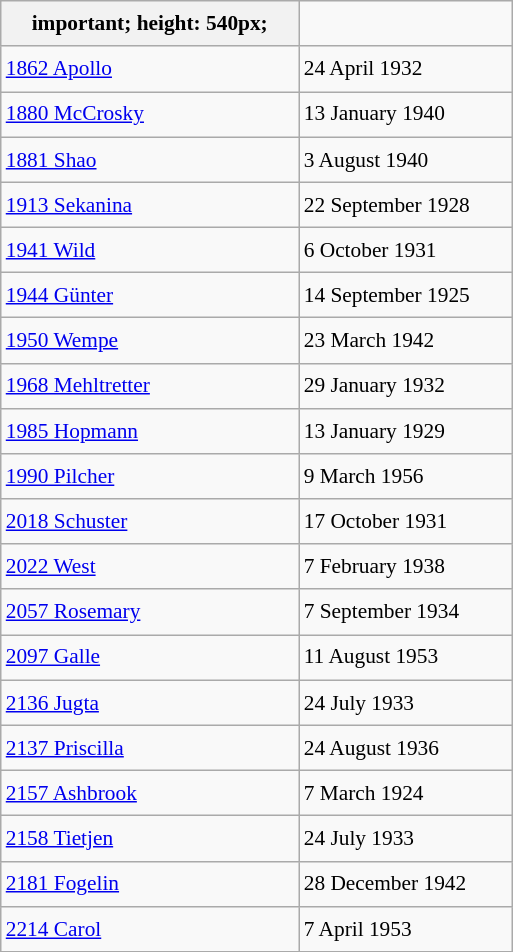<table class="wikitable" style="font-size: 89%; float: left; width: 24em; margin-right: 1em; line-height: 1.65em">
<tr>
<th>important; height: 540px;</th>
</tr>
<tr>
<td><a href='#'>1862 Apollo</a></td>
<td>24 April 1932</td>
</tr>
<tr>
<td><a href='#'>1880 McCrosky</a></td>
<td>13 January 1940</td>
</tr>
<tr>
<td><a href='#'>1881 Shao</a></td>
<td>3 August 1940</td>
</tr>
<tr>
<td><a href='#'>1913 Sekanina</a></td>
<td>22 September 1928</td>
</tr>
<tr>
<td><a href='#'>1941 Wild</a></td>
<td>6 October 1931</td>
</tr>
<tr>
<td><a href='#'>1944 Günter</a></td>
<td>14 September 1925</td>
</tr>
<tr>
<td><a href='#'>1950 Wempe</a></td>
<td>23 March 1942</td>
</tr>
<tr>
<td><a href='#'>1968 Mehltretter</a></td>
<td>29 January 1932</td>
</tr>
<tr>
<td><a href='#'>1985 Hopmann</a></td>
<td>13 January 1929</td>
</tr>
<tr>
<td><a href='#'>1990 Pilcher</a></td>
<td>9 March 1956</td>
</tr>
<tr>
<td><a href='#'>2018 Schuster</a></td>
<td>17 October 1931</td>
</tr>
<tr>
<td><a href='#'>2022 West</a></td>
<td>7 February 1938</td>
</tr>
<tr>
<td><a href='#'>2057 Rosemary</a></td>
<td>7 September 1934</td>
</tr>
<tr>
<td><a href='#'>2097 Galle</a></td>
<td>11 August 1953</td>
</tr>
<tr>
<td><a href='#'>2136 Jugta</a></td>
<td>24 July 1933</td>
</tr>
<tr>
<td><a href='#'>2137 Priscilla</a></td>
<td>24 August 1936</td>
</tr>
<tr>
<td><a href='#'>2157 Ashbrook</a></td>
<td>7 March 1924</td>
</tr>
<tr>
<td><a href='#'>2158 Tietjen</a></td>
<td>24 July 1933</td>
</tr>
<tr>
<td><a href='#'>2181 Fogelin</a></td>
<td>28 December 1942</td>
</tr>
<tr>
<td><a href='#'>2214 Carol</a></td>
<td>7 April 1953</td>
</tr>
</table>
